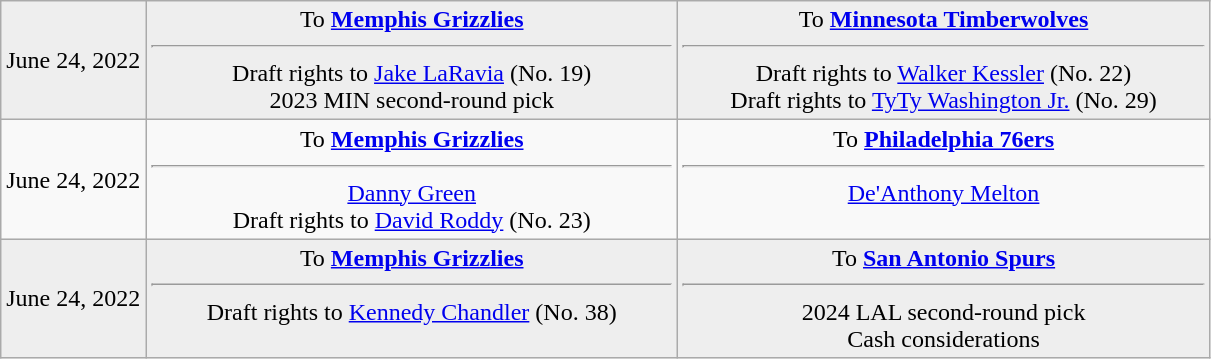<table class="wikitable sortable sortable" style="text-align: center">
<tr style="background:#eee;">
<td style="width:12%">June 24, 2022</td>
<td style="width:44%; vertical-align:top;">To <strong><a href='#'>Memphis Grizzlies</a></strong><hr>Draft rights to <a href='#'>Jake LaRavia</a> (No. 19)<br>2023 MIN second-round pick</td>
<td style="width:44%; vertical-align:top;">To <strong><a href='#'>Minnesota Timberwolves</a></strong><hr>Draft rights to <a href='#'>Walker Kessler</a> (No. 22)<br>Draft rights to <a href='#'>TyTy Washington Jr.</a> (No. 29)</td>
</tr>
<tr>
<td style="width:12%">June 24, 2022</td>
<td style="width:44%; vertical-align:top;">To <strong><a href='#'>Memphis Grizzlies</a></strong><hr><a href='#'>Danny Green</a><br>Draft rights to <a href='#'>David Roddy</a> (No. 23)</td>
<td style="width:44%; vertical-align:top;">To <strong><a href='#'>Philadelphia 76ers</a></strong><hr><a href='#'>De'Anthony Melton</a></td>
</tr>
<tr style="background:#eee;">
<td style="width:12%">June 24, 2022</td>
<td style="width:44%; vertical-align:top;">To <strong><a href='#'>Memphis Grizzlies</a></strong><hr>Draft rights to <a href='#'>Kennedy Chandler</a> (No. 38)</td>
<td style="width:44%; vertical-align:top;">To <strong><a href='#'>San Antonio Spurs</a></strong><hr>2024 LAL second-round pick<br>Cash considerations</td>
</tr>
</table>
